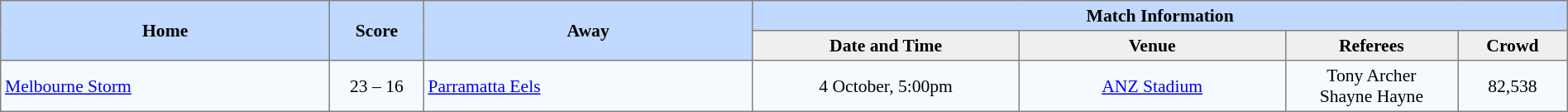<table border="1" cellpadding="3" cellspacing="0" style="border-collapse:collapse; font-size:90%; width:100%;">
<tr style="background:#c1d8ff;">
<th rowspan="2" style="width:21%;">Home</th>
<th rowspan="2" style="width:6%;">Score</th>
<th rowspan="2" style="width:21%;">Away</th>
<th colspan=6>Match Information</th>
</tr>
<tr style="background:#efefef;">
<th width=17%>Date and Time</th>
<th width=17%>Venue</th>
<th width=11%>Referees</th>
<th width=7%>Crowd</th>
</tr>
<tr style="text-align:center; background:#f5faff;">
<td align=left> <a href='#'>Melbourne Storm</a></td>
<td>23 – 16</td>
<td align=left> <a href='#'>Parramatta Eels</a></td>
<td>4 October, 5:00pm</td>
<td><a href='#'>ANZ Stadium</a></td>
<td>Tony Archer<br>Shayne Hayne</td>
<td>82,538</td>
</tr>
</table>
